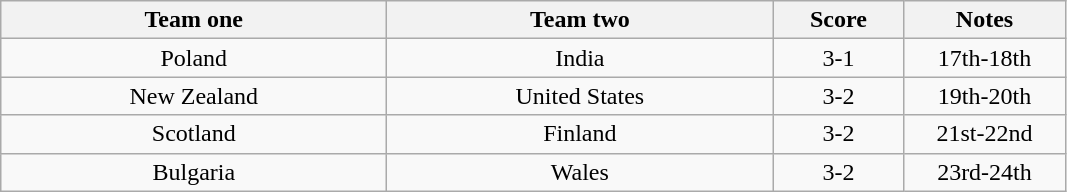<table class="wikitable" style="text-align: center">
<tr>
<th width=250>Team one</th>
<th width=250>Team two</th>
<th width=80>Score</th>
<th width=100>Notes</th>
</tr>
<tr>
<td> Poland</td>
<td> India</td>
<td>3-1</td>
<td>17th-18th</td>
</tr>
<tr>
<td> New Zealand</td>
<td> United States</td>
<td>3-2</td>
<td>19th-20th</td>
</tr>
<tr>
<td> Scotland</td>
<td> Finland</td>
<td>3-2</td>
<td>21st-22nd</td>
</tr>
<tr>
<td> Bulgaria</td>
<td> Wales</td>
<td>3-2</td>
<td>23rd-24th</td>
</tr>
</table>
